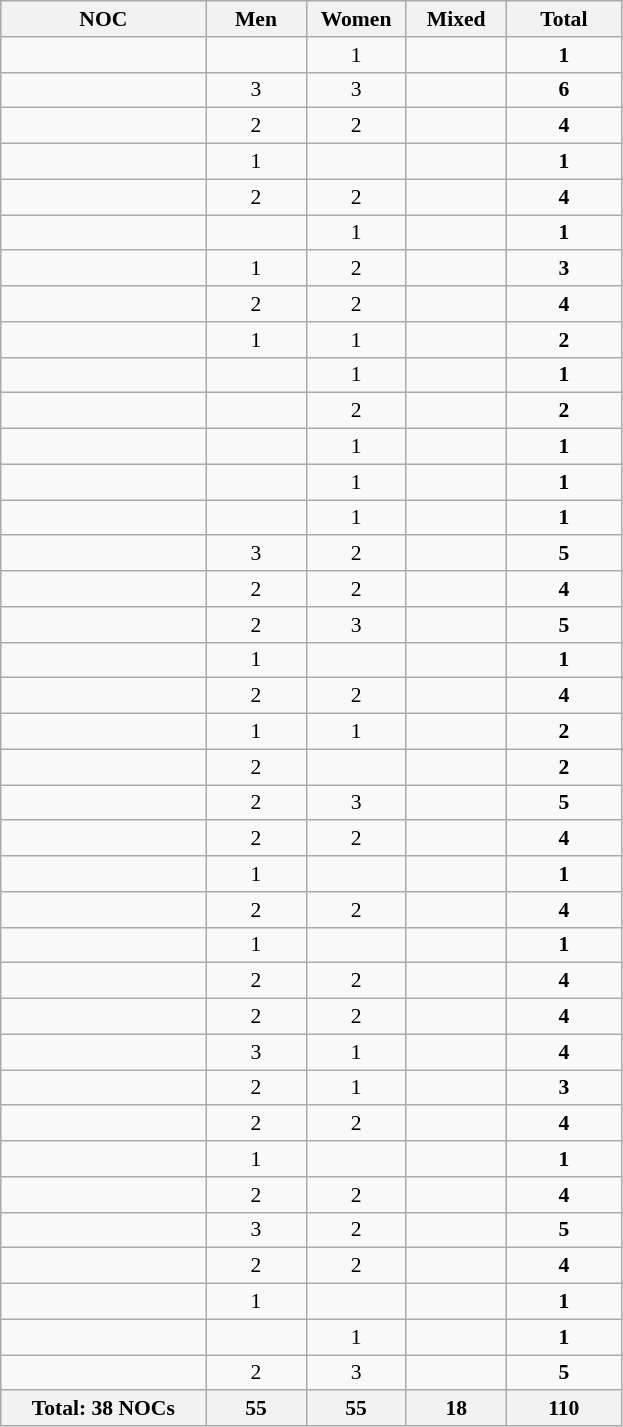<table class="wikitable sortable" style="text-align:center; font-size:90%">
<tr>
<th width=130 align="left">NOC</th>
<th width=60>Men</th>
<th width=60>Women</th>
<th width=60>Mixed</th>
<th width="70">Total</th>
</tr>
<tr>
<td align=left></td>
<td></td>
<td>1</td>
<td></td>
<td><strong>1</strong></td>
</tr>
<tr>
<td align=left></td>
<td>3</td>
<td>3</td>
<td></td>
<td><strong>6</strong></td>
</tr>
<tr>
<td align=left></td>
<td>2</td>
<td>2</td>
<td></td>
<td><strong>4</strong></td>
</tr>
<tr>
<td align=left></td>
<td>1</td>
<td></td>
<td></td>
<td><strong>1</strong></td>
</tr>
<tr>
<td align=left></td>
<td>2</td>
<td>2</td>
<td></td>
<td><strong>4</strong></td>
</tr>
<tr>
<td align=left></td>
<td></td>
<td>1</td>
<td></td>
<td><strong>1</strong></td>
</tr>
<tr>
<td align=left></td>
<td>1</td>
<td>2</td>
<td></td>
<td><strong>3</strong></td>
</tr>
<tr>
<td align=left></td>
<td>2</td>
<td>2</td>
<td></td>
<td><strong>4</strong></td>
</tr>
<tr>
<td align=left></td>
<td>1</td>
<td>1</td>
<td></td>
<td><strong>2</strong></td>
</tr>
<tr>
<td align=left></td>
<td></td>
<td>1</td>
<td></td>
<td><strong>1</strong></td>
</tr>
<tr>
<td align=left></td>
<td></td>
<td>2</td>
<td></td>
<td><strong>2</strong></td>
</tr>
<tr>
<td align=left></td>
<td></td>
<td>1</td>
<td></td>
<td><strong>1</strong></td>
</tr>
<tr>
<td align=left></td>
<td></td>
<td>1</td>
<td></td>
<td><strong>1</strong></td>
</tr>
<tr>
<td align=left></td>
<td></td>
<td>1</td>
<td></td>
<td><strong>1</strong></td>
</tr>
<tr>
<td align=left></td>
<td>3</td>
<td>2</td>
<td></td>
<td><strong>5</strong></td>
</tr>
<tr>
<td align=left></td>
<td>2</td>
<td>2</td>
<td></td>
<td><strong>4</strong></td>
</tr>
<tr>
<td align=left></td>
<td>2</td>
<td>3</td>
<td></td>
<td><strong>5</strong></td>
</tr>
<tr>
<td align=left></td>
<td>1</td>
<td></td>
<td></td>
<td><strong>1</strong></td>
</tr>
<tr>
<td align=left></td>
<td>2</td>
<td>2</td>
<td></td>
<td><strong>4</strong></td>
</tr>
<tr>
<td align=left></td>
<td>1</td>
<td>1</td>
<td></td>
<td><strong>2</strong></td>
</tr>
<tr>
<td align=left></td>
<td>2</td>
<td></td>
<td></td>
<td><strong>2</strong></td>
</tr>
<tr>
<td align=left></td>
<td>2</td>
<td>3</td>
<td></td>
<td><strong>5</strong></td>
</tr>
<tr>
<td align=left></td>
<td>2</td>
<td>2</td>
<td></td>
<td><strong>4</strong></td>
</tr>
<tr>
<td align=left></td>
<td>1</td>
<td></td>
<td></td>
<td><strong>1</strong></td>
</tr>
<tr>
<td align=left></td>
<td>2</td>
<td>2</td>
<td></td>
<td><strong>4</strong></td>
</tr>
<tr>
<td align=left></td>
<td>1</td>
<td></td>
<td></td>
<td><strong>1</strong></td>
</tr>
<tr>
<td align=left></td>
<td>2</td>
<td>2</td>
<td></td>
<td><strong>4</strong></td>
</tr>
<tr>
<td align=left></td>
<td>2</td>
<td>2</td>
<td></td>
<td><strong>4</strong></td>
</tr>
<tr>
<td align=left></td>
<td>3</td>
<td>1</td>
<td></td>
<td><strong>4</strong></td>
</tr>
<tr>
<td align=left></td>
<td>2</td>
<td>1</td>
<td></td>
<td><strong>3</strong></td>
</tr>
<tr>
<td align=left></td>
<td>2</td>
<td>2</td>
<td></td>
<td><strong>4</strong></td>
</tr>
<tr>
<td align=left></td>
<td>1</td>
<td></td>
<td></td>
<td><strong>1</strong></td>
</tr>
<tr>
<td align=left></td>
<td>2</td>
<td>2</td>
<td></td>
<td><strong>4</strong></td>
</tr>
<tr>
<td align=left></td>
<td>3</td>
<td>2</td>
<td></td>
<td><strong>5</strong></td>
</tr>
<tr>
<td align=left></td>
<td>2</td>
<td>2</td>
<td></td>
<td><strong>4</strong></td>
</tr>
<tr>
<td align=left></td>
<td>1</td>
<td></td>
<td></td>
<td><strong>1</strong></td>
</tr>
<tr>
<td align=left></td>
<td></td>
<td>1</td>
<td></td>
<td><strong>1</strong></td>
</tr>
<tr>
<td align=left></td>
<td>2</td>
<td>3</td>
<td></td>
<td><strong>5</strong></td>
</tr>
<tr>
<th>Total: 38 NOCs</th>
<th>55</th>
<th>55</th>
<th>18</th>
<th>110</th>
</tr>
</table>
